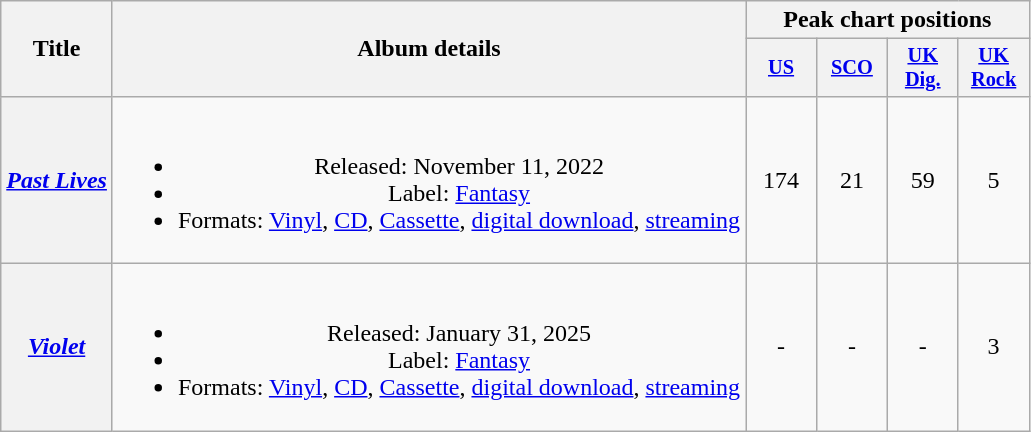<table class="wikitable plainrowheaders" style="text-align:center;">
<tr>
<th scope="col" rowspan="2">Title</th>
<th scope="col" rowspan="2">Album details</th>
<th colspan="4">Peak chart positions</th>
</tr>
<tr>
<th style="width:3em;font-size:85%;"><a href='#'>US</a><br></th>
<th style="width:3em;font-size:85%;"><a href='#'>SCO</a><br></th>
<th style="width:3em;font-size:85%;"><a href='#'>UK<br>Dig.</a><br></th>
<th style="width:3em;font-size:85%;"><a href='#'>UK<br>Rock</a><br></th>
</tr>
<tr>
<th scope="row"><em><a href='#'>Past Lives</a></em></th>
<td><br><ul><li>Released: November 11, 2022</li><li>Label: <a href='#'>Fantasy</a></li><li>Formats: <a href='#'>Vinyl</a>, <a href='#'>CD</a>, <a href='#'>Cassette</a>, <a href='#'>digital download</a>, <a href='#'>streaming</a><em></em></li></ul></td>
<td>174</td>
<td>21</td>
<td>59</td>
<td>5</td>
</tr>
<tr>
<th scope="row"><em><a href='#'>Violet</a></em></th>
<td><br><ul><li>Released: January 31, 2025</li><li>Label: <a href='#'>Fantasy</a></li><li>Formats: <a href='#'>Vinyl</a>, <a href='#'>CD</a>, <a href='#'>Cassette</a>, <a href='#'>digital download</a>, <a href='#'>streaming</a></li></ul></td>
<td>-</td>
<td>-</td>
<td>-</td>
<td>3</td>
</tr>
</table>
